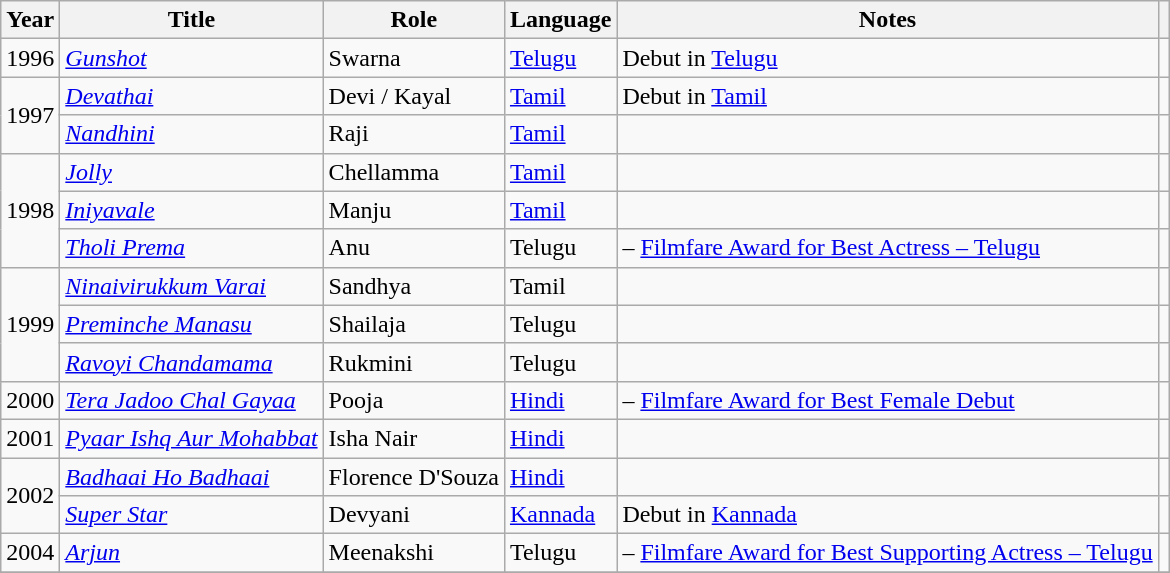<table class="wikitable sortable">
<tr>
<th scope="col">Year</th>
<th scope="col">Title</th>
<th scope="col">Role</th>
<th scope="col">Language</th>
<th scope="col" class="unsortable">Notes</th>
<th scope="col" class="unsortable"></th>
</tr>
<tr>
<td>1996</td>
<td><em><a href='#'>Gunshot</a></em></td>
<td>Swarna</td>
<td><a href='#'>Telugu</a></td>
<td>Debut in <a href='#'>Telugu</a></td>
<td><br></td>
</tr>
<tr>
<td rowspan="2">1997</td>
<td><em><a href='#'>Devathai</a></em></td>
<td>Devi / Kayal</td>
<td><a href='#'>Tamil</a></td>
<td>Debut in <a href='#'>Tamil</a></td>
<td></td>
</tr>
<tr>
<td><em><a href='#'>Nandhini</a></em></td>
<td>Raji</td>
<td><a href='#'>Tamil</a></td>
<td></td>
<td></td>
</tr>
<tr>
<td rowspan="3">1998</td>
<td><em><a href='#'>Jolly</a></em></td>
<td>Chellamma</td>
<td><a href='#'>Tamil</a></td>
<td></td>
<td></td>
</tr>
<tr>
<td><em><a href='#'>Iniyavale</a></em></td>
<td>Manju</td>
<td><a href='#'>Tamil</a></td>
<td></td>
<td></td>
</tr>
<tr>
<td><em><a href='#'>Tholi Prema</a></em></td>
<td>Anu</td>
<td>Telugu</td>
<td> – <a href='#'>Filmfare Award for Best Actress – Telugu</a></td>
<td></td>
</tr>
<tr>
<td rowspan="3">1999</td>
<td><em><a href='#'>Ninaivirukkum Varai</a></em></td>
<td>Sandhya</td>
<td>Tamil</td>
<td></td>
<td></td>
</tr>
<tr>
<td><em><a href='#'>Preminche Manasu</a></em></td>
<td>Shailaja</td>
<td>Telugu</td>
<td></td>
<td></td>
</tr>
<tr>
<td><em><a href='#'>Ravoyi Chandamama</a></em></td>
<td>Rukmini</td>
<td>Telugu</td>
<td></td>
<td></td>
</tr>
<tr>
<td>2000</td>
<td><em><a href='#'>Tera Jadoo Chal Gayaa</a></em></td>
<td>Pooja</td>
<td><a href='#'>Hindi</a></td>
<td> – <a href='#'>Filmfare Award for Best Female Debut</a></td>
<td></td>
</tr>
<tr>
<td>2001</td>
<td><em><a href='#'>Pyaar Ishq Aur Mohabbat</a></em></td>
<td>Isha Nair</td>
<td><a href='#'>Hindi</a></td>
<td></td>
<td></td>
</tr>
<tr>
<td rowspan="2">2002</td>
<td><em><a href='#'>Badhaai Ho Badhaai</a></em></td>
<td>Florence D'Souza</td>
<td><a href='#'>Hindi</a></td>
<td></td>
<td></td>
</tr>
<tr>
<td><em><a href='#'>Super Star</a></em></td>
<td>Devyani</td>
<td><a href='#'>Kannada</a></td>
<td>Debut in <a href='#'>Kannada</a></td>
<td></td>
</tr>
<tr>
<td>2004</td>
<td><em><a href='#'>Arjun</a></em></td>
<td>Meenakshi</td>
<td>Telugu</td>
<td> – <a href='#'>Filmfare Award for Best Supporting Actress – Telugu</a></td>
<td></td>
</tr>
<tr>
</tr>
</table>
